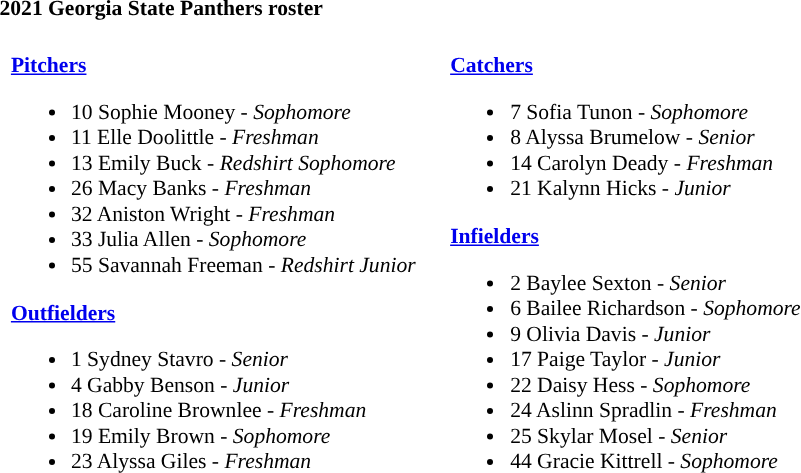<table class="toccolours" style="text-align: left; font-size:90%;">
<tr>
<th colspan="9">2021 Georgia State Panthers roster</th>
</tr>
<tr>
<td width="03"> </td>
<td valign="top"><br><strong><a href='#'>Pitchers</a></strong><ul><li>10 Sophie Mooney - <em>Sophomore</em></li><li>11 Elle Doolittle - <em>Freshman</em></li><li>13 Emily Buck - <em>Redshirt Sophomore</em></li><li>26 Macy Banks - <em>Freshman</em></li><li>32 Aniston Wright - <em>Freshman</em></li><li>33 Julia Allen - <em>Sophomore</em></li><li>55 Savannah Freeman - <em>Redshirt Junior</em></li></ul><strong><a href='#'>Outfielders</a></strong><ul><li>1 Sydney Stavro - <em>Senior</em></li><li>4 Gabby Benson - <em>Junior</em></li><li>18 Caroline Brownlee - <em>Freshman</em></li><li>19 Emily Brown - <em>Sophomore</em></li><li>23 Alyssa Giles - <em>Freshman</em></li></ul></td>
<td width="15"> </td>
<td valign="top"><br><strong><a href='#'>Catchers</a></strong><ul><li>7 Sofia Tunon - <em>Sophomore</em></li><li>8 Alyssa Brumelow - <em>Senior</em></li><li>14 Carolyn Deady - <em>Freshman</em></li><li>21 Kalynn Hicks - <em>Junior</em></li></ul><strong><a href='#'>Infielders</a></strong><ul><li>2 Baylee Sexton - <em>Senior</em></li><li>6 Bailee Richardson - <em>Sophomore</em></li><li>9 Olivia Davis - <em>Junior</em></li><li>17 Paige Taylor - <em>Junior</em></li><li>22 Daisy Hess - <em>Sophomore</em></li><li>24 Aslinn Spradlin - <em>Freshman</em></li><li>25 Skylar Mosel - <em>Senior</em></li><li>44 Gracie Kittrell - <em>Sophomore</em></li></ul></td>
</tr>
</table>
